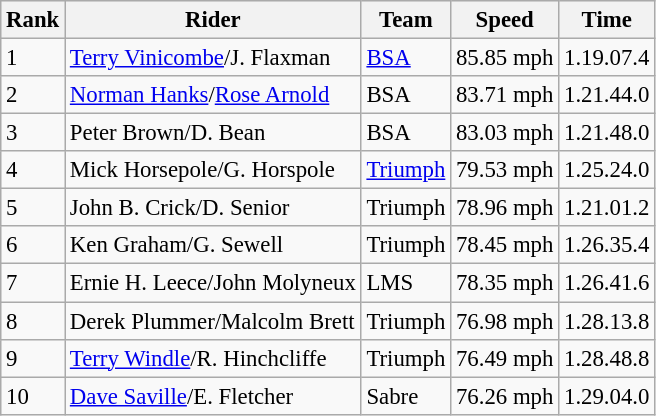<table class="wikitable" style="font-size: 95%;">
<tr style="background:#efefef;">
<th>Rank</th>
<th>Rider</th>
<th>Team</th>
<th>Speed</th>
<th>Time</th>
</tr>
<tr>
<td>1</td>
<td> <a href='#'>Terry Vinicombe</a>/J. Flaxman</td>
<td><a href='#'>BSA</a></td>
<td>85.85 mph</td>
<td>1.19.07.4</td>
</tr>
<tr>
<td>2</td>
<td> <a href='#'>Norman Hanks</a>/<a href='#'>Rose Arnold</a></td>
<td>BSA</td>
<td>83.71 mph</td>
<td>1.21.44.0</td>
</tr>
<tr>
<td>3</td>
<td> Peter Brown/D. Bean</td>
<td>BSA</td>
<td>83.03 mph</td>
<td>1.21.48.0</td>
</tr>
<tr>
<td>4</td>
<td> Mick Horsepole/G. Horspole</td>
<td><a href='#'>Triumph</a></td>
<td>79.53 mph</td>
<td>1.25.24.0</td>
</tr>
<tr>
<td>5</td>
<td> John B. Crick/D. Senior</td>
<td>Triumph</td>
<td>78.96 mph</td>
<td>1.21.01.2</td>
</tr>
<tr>
<td>6</td>
<td> Ken Graham/G. Sewell</td>
<td>Triumph</td>
<td>78.45 mph</td>
<td>1.26.35.4</td>
</tr>
<tr>
<td>7</td>
<td> Ernie H. Leece/John Molyneux</td>
<td>LMS</td>
<td>78.35 mph</td>
<td>1.26.41.6</td>
</tr>
<tr>
<td>8</td>
<td> Derek Plummer/Malcolm Brett</td>
<td>Triumph</td>
<td>76.98 mph</td>
<td>1.28.13.8</td>
</tr>
<tr>
<td>9</td>
<td> <a href='#'>Terry Windle</a>/R. Hinchcliffe</td>
<td>Triumph</td>
<td>76.49 mph</td>
<td>1.28.48.8</td>
</tr>
<tr>
<td>10</td>
<td> <a href='#'>Dave Saville</a>/E. Fletcher</td>
<td>Sabre</td>
<td>76.26 mph</td>
<td>1.29.04.0</td>
</tr>
</table>
